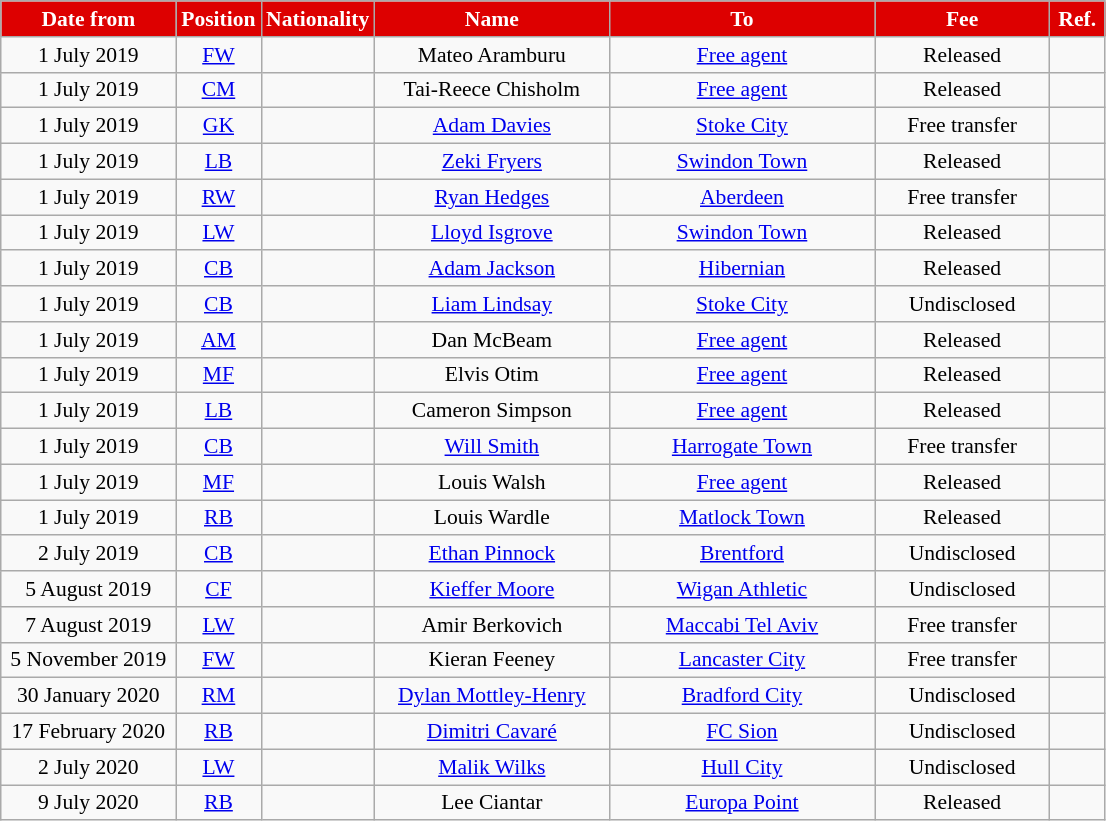<table class="wikitable"  style="text-align:center; font-size:90%; ">
<tr>
<th style="background:#dd0000; color:white; width:110px;">Date from</th>
<th style="background:#dd0000; color:white; width:50px;">Position</th>
<th style="background:#dd0000; color:white; width:50px;">Nationality</th>
<th style="background:#dd0000; color:white; width:150px;">Name</th>
<th style="background:#dd0000; color:white; width:170px;">To</th>
<th style="background:#dd0000; color:white; width:110px;">Fee</th>
<th style="background:#dd0000; color:white; width:30px;">Ref.</th>
</tr>
<tr>
<td>1 July 2019</td>
<td><a href='#'>FW</a></td>
<td></td>
<td>Mateo Aramburu</td>
<td> <a href='#'>Free agent</a></td>
<td>Released</td>
<td></td>
</tr>
<tr>
<td>1 July 2019</td>
<td><a href='#'>CM</a></td>
<td></td>
<td>Tai-Reece Chisholm</td>
<td> <a href='#'>Free agent</a></td>
<td>Released</td>
<td></td>
</tr>
<tr>
<td>1 July 2019</td>
<td><a href='#'>GK</a></td>
<td></td>
<td><a href='#'>Adam Davies</a></td>
<td> <a href='#'>Stoke City</a></td>
<td>Free transfer</td>
<td></td>
</tr>
<tr>
<td>1 July 2019</td>
<td><a href='#'>LB</a></td>
<td></td>
<td><a href='#'>Zeki Fryers</a></td>
<td> <a href='#'>Swindon Town</a></td>
<td>Released</td>
<td></td>
</tr>
<tr>
<td>1 July 2019</td>
<td><a href='#'>RW</a></td>
<td></td>
<td><a href='#'>Ryan Hedges</a></td>
<td> <a href='#'>Aberdeen</a></td>
<td>Free transfer</td>
<td></td>
</tr>
<tr>
<td>1 July 2019</td>
<td><a href='#'>LW</a></td>
<td></td>
<td><a href='#'>Lloyd Isgrove</a></td>
<td> <a href='#'>Swindon Town</a></td>
<td>Released</td>
<td></td>
</tr>
<tr>
<td>1 July 2019</td>
<td><a href='#'>CB</a></td>
<td></td>
<td><a href='#'>Adam Jackson</a></td>
<td> <a href='#'>Hibernian</a></td>
<td>Released</td>
<td></td>
</tr>
<tr>
<td>1 July 2019</td>
<td><a href='#'>CB</a></td>
<td></td>
<td><a href='#'>Liam Lindsay</a></td>
<td> <a href='#'>Stoke City</a></td>
<td>Undisclosed</td>
<td></td>
</tr>
<tr>
<td>1 July 2019</td>
<td><a href='#'>AM</a></td>
<td></td>
<td>Dan McBeam</td>
<td> <a href='#'>Free agent</a></td>
<td>Released</td>
<td></td>
</tr>
<tr>
<td>1 July 2019</td>
<td><a href='#'>MF</a></td>
<td></td>
<td>Elvis Otim</td>
<td> <a href='#'>Free agent</a></td>
<td>Released</td>
<td></td>
</tr>
<tr>
<td>1 July 2019</td>
<td><a href='#'>LB</a></td>
<td></td>
<td>Cameron Simpson</td>
<td> <a href='#'>Free agent</a></td>
<td>Released</td>
<td></td>
</tr>
<tr>
<td>1 July 2019</td>
<td><a href='#'>CB</a></td>
<td></td>
<td><a href='#'>Will Smith</a></td>
<td> <a href='#'>Harrogate Town</a></td>
<td>Free transfer</td>
<td></td>
</tr>
<tr>
<td>1 July 2019</td>
<td><a href='#'>MF</a></td>
<td></td>
<td>Louis Walsh</td>
<td> <a href='#'>Free agent</a></td>
<td>Released</td>
<td></td>
</tr>
<tr>
<td>1 July 2019</td>
<td><a href='#'>RB</a></td>
<td></td>
<td>Louis Wardle</td>
<td> <a href='#'>Matlock Town</a></td>
<td>Released</td>
<td></td>
</tr>
<tr>
<td>2 July 2019</td>
<td><a href='#'>CB</a></td>
<td></td>
<td><a href='#'>Ethan Pinnock</a></td>
<td> <a href='#'>Brentford</a></td>
<td>Undisclosed</td>
<td></td>
</tr>
<tr>
<td>5 August 2019</td>
<td><a href='#'>CF</a></td>
<td></td>
<td><a href='#'>Kieffer Moore</a></td>
<td> <a href='#'>Wigan Athletic</a></td>
<td>Undisclosed</td>
<td></td>
</tr>
<tr>
<td>7 August 2019</td>
<td><a href='#'>LW</a></td>
<td></td>
<td>Amir Berkovich</td>
<td> <a href='#'>Maccabi Tel Aviv</a></td>
<td>Free transfer</td>
<td></td>
</tr>
<tr>
<td>5 November 2019</td>
<td><a href='#'>FW</a></td>
<td></td>
<td>Kieran Feeney</td>
<td> <a href='#'>Lancaster City</a></td>
<td>Free transfer</td>
<td></td>
</tr>
<tr>
<td>30 January 2020</td>
<td><a href='#'>RM</a></td>
<td></td>
<td><a href='#'>Dylan Mottley-Henry</a></td>
<td> <a href='#'>Bradford City</a></td>
<td>Undisclosed</td>
<td></td>
</tr>
<tr>
<td>17 February 2020</td>
<td><a href='#'>RB</a></td>
<td></td>
<td><a href='#'>Dimitri Cavaré</a></td>
<td> <a href='#'>FC Sion</a></td>
<td>Undisclosed</td>
<td></td>
</tr>
<tr>
<td>2 July 2020</td>
<td><a href='#'>LW</a></td>
<td></td>
<td><a href='#'>Malik Wilks</a></td>
<td> <a href='#'>Hull City</a></td>
<td>Undisclosed</td>
<td></td>
</tr>
<tr>
<td>9 July 2020</td>
<td><a href='#'>RB</a></td>
<td></td>
<td>Lee Ciantar</td>
<td> <a href='#'>Europa Point</a></td>
<td>Released</td>
<td></td>
</tr>
</table>
